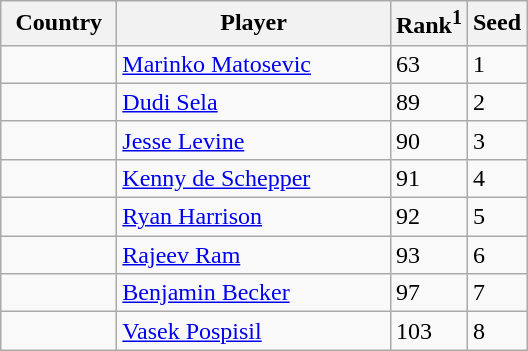<table class="sortable wikitable">
<tr>
<th width="70">Country</th>
<th width="175">Player</th>
<th>Rank<sup>1</sup></th>
<th>Seed</th>
</tr>
<tr>
<td></td>
<td><a href='#'>Marinko Matosevic</a></td>
<td>63</td>
<td>1</td>
</tr>
<tr>
<td></td>
<td><a href='#'>Dudi Sela</a></td>
<td>89</td>
<td>2</td>
</tr>
<tr>
<td></td>
<td><a href='#'>Jesse Levine</a></td>
<td>90</td>
<td>3</td>
</tr>
<tr>
<td></td>
<td><a href='#'>Kenny de Schepper</a></td>
<td>91</td>
<td>4</td>
</tr>
<tr>
<td></td>
<td><a href='#'>Ryan Harrison</a></td>
<td>92</td>
<td>5</td>
</tr>
<tr>
<td></td>
<td><a href='#'>Rajeev Ram</a></td>
<td>93</td>
<td>6</td>
</tr>
<tr>
<td></td>
<td><a href='#'>Benjamin Becker</a></td>
<td>97</td>
<td>7</td>
</tr>
<tr>
<td></td>
<td><a href='#'>Vasek Pospisil</a></td>
<td>103</td>
<td>8</td>
</tr>
</table>
